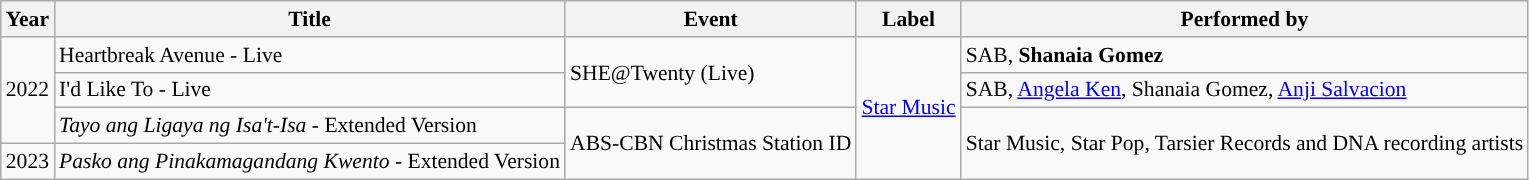<table class="wikitable" style="font-size:90%">
<tr>
<th>Year</th>
<th>Title</th>
<th>Event</th>
<th>Label</th>
<th>Performed by</th>
</tr>
<tr>
<td rowspan="3">2022</td>
<td>Heartbreak Avenue - Live</td>
<td rowspan="2">SHE@Twenty (Live)</td>
<td rowspan="4"><a href='#'>Star Music</a></td>
<td>SAB, <strong>Shanaia Gomez</strong></td>
</tr>
<tr>
<td>I'd Like To - Live</td>
<td>SAB, <a href='#'>Angela Ken</a>, Shanaia Gomez, <a href='#'>Anji Salvacion</a></td>
</tr>
<tr>
<td><em>Tayo ang Ligaya ng Isa't-Isa -</em> Extended Version</td>
<td rowspan="2">ABS-CBN Christmas Station ID</td>
<td rowspan="2">Star Music, Star Pop, Tarsier Records and DNA recording artists</td>
</tr>
<tr>
<td>2023</td>
<td><em>Pasko ang Pinakamagandang Kwento</em> - Extended Version</td>
</tr>
</table>
